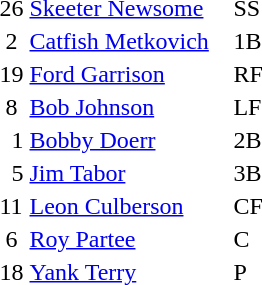<table>
<tr>
<td>26</td>
<td><a href='#'>Skeeter Newsome</a>    </td>
<td>SS</td>
</tr>
<tr>
<td> 2</td>
<td><a href='#'>Catfish Metkovich</a></td>
<td>1B</td>
</tr>
<tr>
<td>19</td>
<td><a href='#'>Ford Garrison</a></td>
<td>RF</td>
</tr>
<tr>
<td> 8</td>
<td><a href='#'>Bob Johnson</a>    </td>
<td>LF</td>
</tr>
<tr>
<td>  1</td>
<td><a href='#'>Bobby Doerr</a></td>
<td>2B</td>
</tr>
<tr>
<td>  5</td>
<td><a href='#'>Jim Tabor</a></td>
<td>3B</td>
</tr>
<tr>
<td>11</td>
<td><a href='#'>Leon Culberson</a></td>
<td>CF</td>
</tr>
<tr>
<td> 6</td>
<td><a href='#'>Roy Partee</a></td>
<td>C</td>
</tr>
<tr>
<td>18</td>
<td><a href='#'>Yank Terry</a></td>
<td>P</td>
</tr>
<tr>
</tr>
</table>
